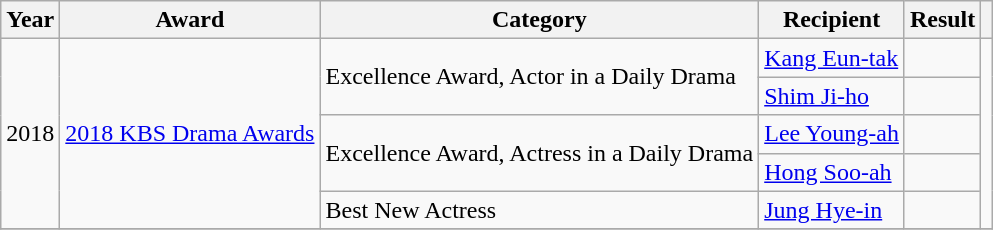<table class="wikitable">
<tr>
<th>Year</th>
<th>Award</th>
<th>Category</th>
<th>Recipient</th>
<th>Result</th>
<th></th>
</tr>
<tr>
<td rowspan=5>2018</td>
<td rowspan=5><a href='#'>2018 KBS Drama Awards</a></td>
<td rowspan=2>Excellence Award, Actor in a Daily Drama</td>
<td><a href='#'>Kang Eun-tak</a></td>
<td></td>
<td rowspan="5"></td>
</tr>
<tr>
<td><a href='#'>Shim Ji-ho</a></td>
<td></td>
</tr>
<tr>
<td rowspan=2>Excellence Award, Actress in a Daily Drama</td>
<td><a href='#'>Lee Young-ah</a></td>
<td></td>
</tr>
<tr>
<td><a href='#'>Hong Soo-ah</a></td>
<td></td>
</tr>
<tr>
<td>Best New Actress</td>
<td><a href='#'>Jung Hye-in</a></td>
<td></td>
</tr>
<tr>
</tr>
</table>
